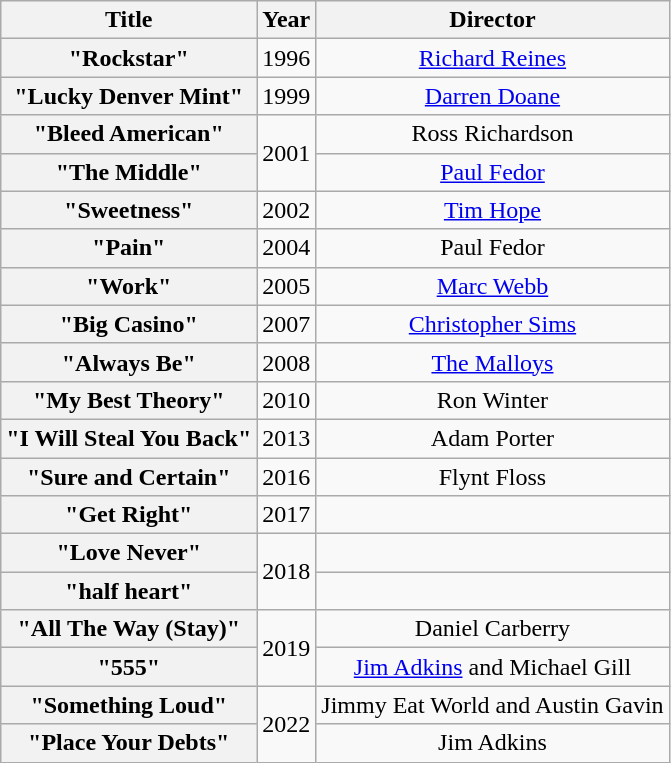<table class="wikitable plainrowheaders" style="text-align:center;">
<tr>
<th rowspan="1">Title</th>
<th rowspan="1">Year</th>
<th rowspan="1">Director</th>
</tr>
<tr>
<th scope="row">"Rockstar"</th>
<td>1996</td>
<td><a href='#'>Richard Reines</a></td>
</tr>
<tr>
<th scope="row">"Lucky Denver Mint"</th>
<td>1999</td>
<td><a href='#'>Darren Doane</a></td>
</tr>
<tr>
<th scope="row">"Bleed American"</th>
<td rowspan="2">2001</td>
<td>Ross Richardson</td>
</tr>
<tr>
<th scope="row">"The Middle"</th>
<td><a href='#'>Paul Fedor</a></td>
</tr>
<tr>
<th scope="row">"Sweetness"</th>
<td>2002</td>
<td><a href='#'>Tim Hope</a></td>
</tr>
<tr>
<th scope="row">"Pain"</th>
<td>2004</td>
<td>Paul Fedor</td>
</tr>
<tr>
<th scope="row">"Work"</th>
<td>2005</td>
<td><a href='#'>Marc Webb</a></td>
</tr>
<tr>
<th scope="row">"Big Casino"</th>
<td>2007</td>
<td><a href='#'>Christopher Sims</a></td>
</tr>
<tr>
<th scope="row">"Always Be"</th>
<td>2008</td>
<td><a href='#'>The Malloys</a></td>
</tr>
<tr>
<th scope="row">"My Best Theory"</th>
<td>2010</td>
<td>Ron Winter</td>
</tr>
<tr>
<th scope="row">"I Will Steal You Back"</th>
<td>2013</td>
<td>Adam Porter</td>
</tr>
<tr>
<th scope="row">"Sure and Certain"</th>
<td>2016</td>
<td>Flynt Floss</td>
</tr>
<tr>
<th scope="row">"Get Right"</th>
<td>2017</td>
<td></td>
</tr>
<tr>
<th scope="row">"Love Never"</th>
<td rowspan="2">2018</td>
<td></td>
</tr>
<tr>
<th scope="row">"half heart"</th>
<td></td>
</tr>
<tr>
<th scope="row">"All The Way (Stay)"</th>
<td rowspan="2">2019</td>
<td>Daniel Carberry</td>
</tr>
<tr>
<th scope="row">"555"</th>
<td><a href='#'>Jim Adkins</a> and Michael Gill</td>
</tr>
<tr>
<th scope="row">"Something Loud"</th>
<td rowspan=2>2022</td>
<td>Jimmy Eat World and Austin Gavin</td>
</tr>
<tr>
<th scope="row">"Place Your Debts"</th>
<td>Jim Adkins</td>
</tr>
</table>
